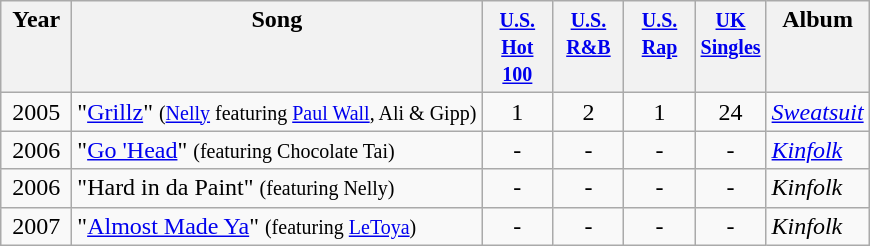<table class="wikitable">
<tr>
<th align="center" valign="top" width="40">Year</th>
<th align="left" valign="top">Song</th>
<th align="center" valign="top" width="40"><small><a href='#'>U.S. Hot 100</a></small></th>
<th align="center" valign="top" width="40"><small><a href='#'>U.S. R&B</a></small></th>
<th align="center" valign="top" width="40"><small><a href='#'>U.S. Rap</a></small></th>
<th align="center" valign="top" width="40"><small><a href='#'>UK Singles</a></small></th>
<th align="left" valign="top">Album</th>
</tr>
<tr>
<td align="center" valign="top">2005</td>
<td align="left" valign="top">"<a href='#'>Grillz</a>" <small>(<a href='#'>Nelly</a> featuring <a href='#'>Paul Wall</a>, Ali & Gipp)</small></td>
<td align="center" valign="top">1</td>
<td align="center" valign="top">2</td>
<td align="center" valign="top">1</td>
<td align="center" valign="top">24</td>
<td align="left" valign="top"><em><a href='#'>Sweatsuit</a></em></td>
</tr>
<tr>
<td align="center" valign="top">2006</td>
<td align="left" valign="top">"<a href='#'>Go 'Head</a>" <small>(featuring Chocolate Tai)</small></td>
<td align="center" valign="top">-</td>
<td align="center" valign="top">-</td>
<td align="center" valign="top">-</td>
<td align="center" valign="top">-</td>
<td align="left" valign="top"><em><a href='#'>Kinfolk</a></em></td>
</tr>
<tr>
<td align="center" valign="top">2006</td>
<td align="left" valign="top">"Hard in da Paint" <small>(featuring Nelly)</small></td>
<td align="center" valign="top">-</td>
<td align="center" valign="top">-</td>
<td align="center" valign="top">-</td>
<td align="center" valign="top">-</td>
<td align="left" valign="top"><em>Kinfolk</em></td>
</tr>
<tr>
<td align="center" valign="top">2007</td>
<td align="left" valign="top">"<a href='#'>Almost Made Ya</a>" <small>(featuring <a href='#'>LeToya</a>)</small></td>
<td align="center" valign="top">-</td>
<td align="center" valign="top">-</td>
<td align="center" valign="top">-</td>
<td align="center" valign="top">-</td>
<td align="left" valign="top"><em>Kinfolk</em></td>
</tr>
</table>
